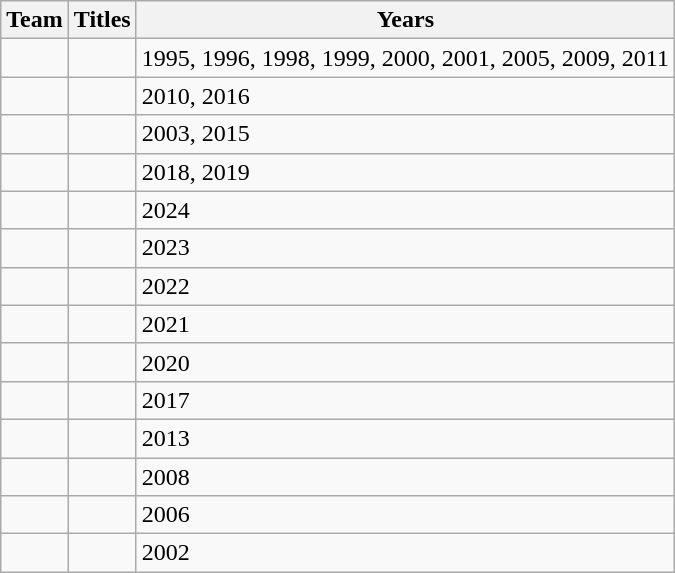<table class="sortable wikitable">
<tr>
<th>Team</th>
<th>Titles</th>
<th>Years</th>
</tr>
<tr>
<td style=><a href='#'></a></td>
<td></td>
<td>1995, 1996, 1998, 1999, 2000, 2001, 2005, 2009, 2011</td>
</tr>
<tr>
<td style=><a href='#'></a></td>
<td></td>
<td>2010, 2016</td>
</tr>
<tr>
<td style=><a href='#'></a></td>
<td></td>
<td>2003, 2015</td>
</tr>
<tr>
<td style=><a href='#'></a></td>
<td></td>
<td>2018, 2019</td>
</tr>
<tr>
<td style=><a href='#'></a></td>
<td></td>
<td>2024</td>
</tr>
<tr>
<td style=><a href='#'></a></td>
<td></td>
<td>2023</td>
</tr>
<tr>
<td style=><a href='#'></a></td>
<td></td>
<td>2022</td>
</tr>
<tr>
<td style=><a href='#'></a></td>
<td></td>
<td>2021</td>
</tr>
<tr>
<td style=><a href='#'></a></td>
<td></td>
<td>2020</td>
</tr>
<tr>
<td style=><a href='#'></a></td>
<td></td>
<td>2017</td>
</tr>
<tr>
<td style=><a href='#'></a></td>
<td></td>
<td>2013</td>
</tr>
<tr>
<td style=><a href='#'></a></td>
<td></td>
<td>2008</td>
</tr>
<tr>
<td style=><a href='#'></a></td>
<td></td>
<td>2006</td>
</tr>
<tr>
<td style=><a href='#'></a></td>
<td></td>
<td>2002</td>
</tr>
</table>
